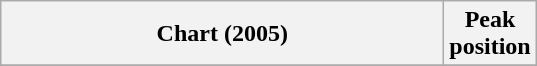<table class="wikitable plainrowheaders">
<tr>
<th style="width:18em;">Chart (2005)</th>
<th>Peak<br>position</th>
</tr>
<tr>
</tr>
</table>
